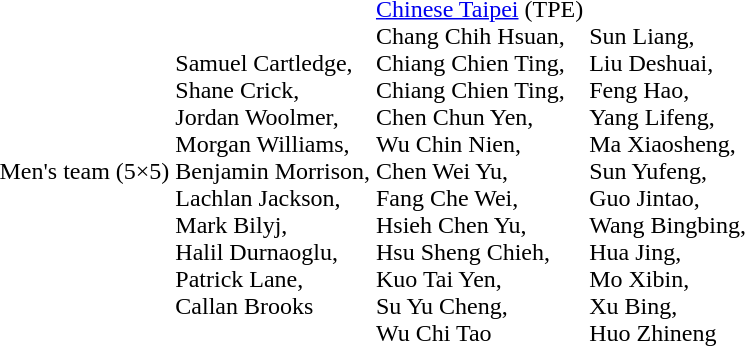<table>
<tr>
<td>Men's team (5×5)</td>
<td><br>Samuel Cartledge,<br>Shane Crick,<br>Jordan Woolmer,<br>Morgan Williams,<br>Benjamin Morrison,<br>Lachlan Jackson,<br>Mark Bilyj,<br>Halil Durnaoglu,<br>Patrick Lane,<br>Callan Brooks</td>
<td> <a href='#'>Chinese Taipei</a> <span>(TPE)</span><br>Chang Chih Hsuan,<br>Chiang Chien Ting,<br>Chiang Chien Ting,<br>Chen Chun Yen,<br>Wu Chin Nien,<br>Chen Wei Yu,<br>Fang Che Wei,<br>Hsieh Chen Yu,<br>Hsu Sheng Chieh,<br>Kuo Tai Yen,<br>Su Yu Cheng,<br>Wu Chi Tao</td>
<td><br>Sun Liang,<br>Liu Deshuai,<br>Feng Hao,<br>Yang Lifeng,<br>Ma Xiaosheng,<br>Sun Yufeng,<br>Guo Jintao,<br>Wang Bingbing,<br>Hua Jing,<br>Mo Xibin,<br>Xu Bing,<br>Huo Zhineng</td>
</tr>
</table>
